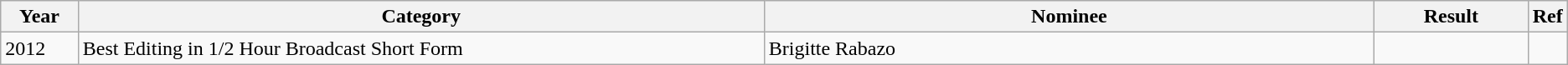<table class="wikitable">
<tr>
<th width=5%>Year</th>
<th width=45%>Category</th>
<th width=40%>Nominee</th>
<th width=10%>Result</th>
<th width=5%>Ref</th>
</tr>
<tr>
<td>2012</td>
<td>Best Editing in 1/2 Hour Broadcast Short Form</td>
<td>Brigitte Rabazo</td>
<td></td>
<td></td>
</tr>
</table>
